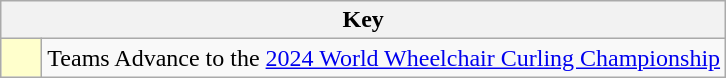<table class="wikitable" style="text-align: center;">
<tr>
<th colspan=2>Key</th>
</tr>
<tr>
<td style="background:#ffffcc; width:20px;"></td>
<td align=left>Teams Advance to the <a href='#'>2024 World Wheelchair Curling Championship</a></td>
</tr>
</table>
